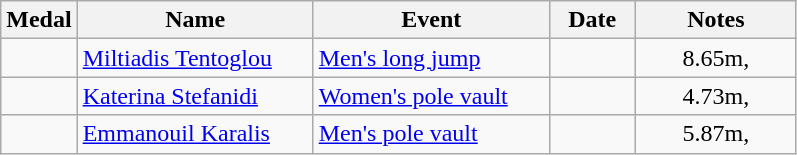<table class="wikitable sortable">
<tr>
<th>Medal</th>
<th width=150>Name</th>
<th width=150>Event</th>
<th width=50>Date</th>
<th width=100>Notes</th>
</tr>
<tr>
<td></td>
<td><a href='#'>Miltiadis Tentoglou</a></td>
<td><a href='#'>Men's long jump</a></td>
<td></td>
<td align=center>8.65m,  </td>
</tr>
<tr>
<td></td>
<td><a href='#'>Katerina Stefanidi</a></td>
<td><a href='#'>Women's pole vault</a></td>
<td></td>
<td align=center>4.73m, </td>
</tr>
<tr>
<td></td>
<td><a href='#'>Emmanouil Karalis</a></td>
<td><a href='#'>Men's pole vault</a></td>
<td></td>
<td align=center>5.87m, </td>
</tr>
</table>
